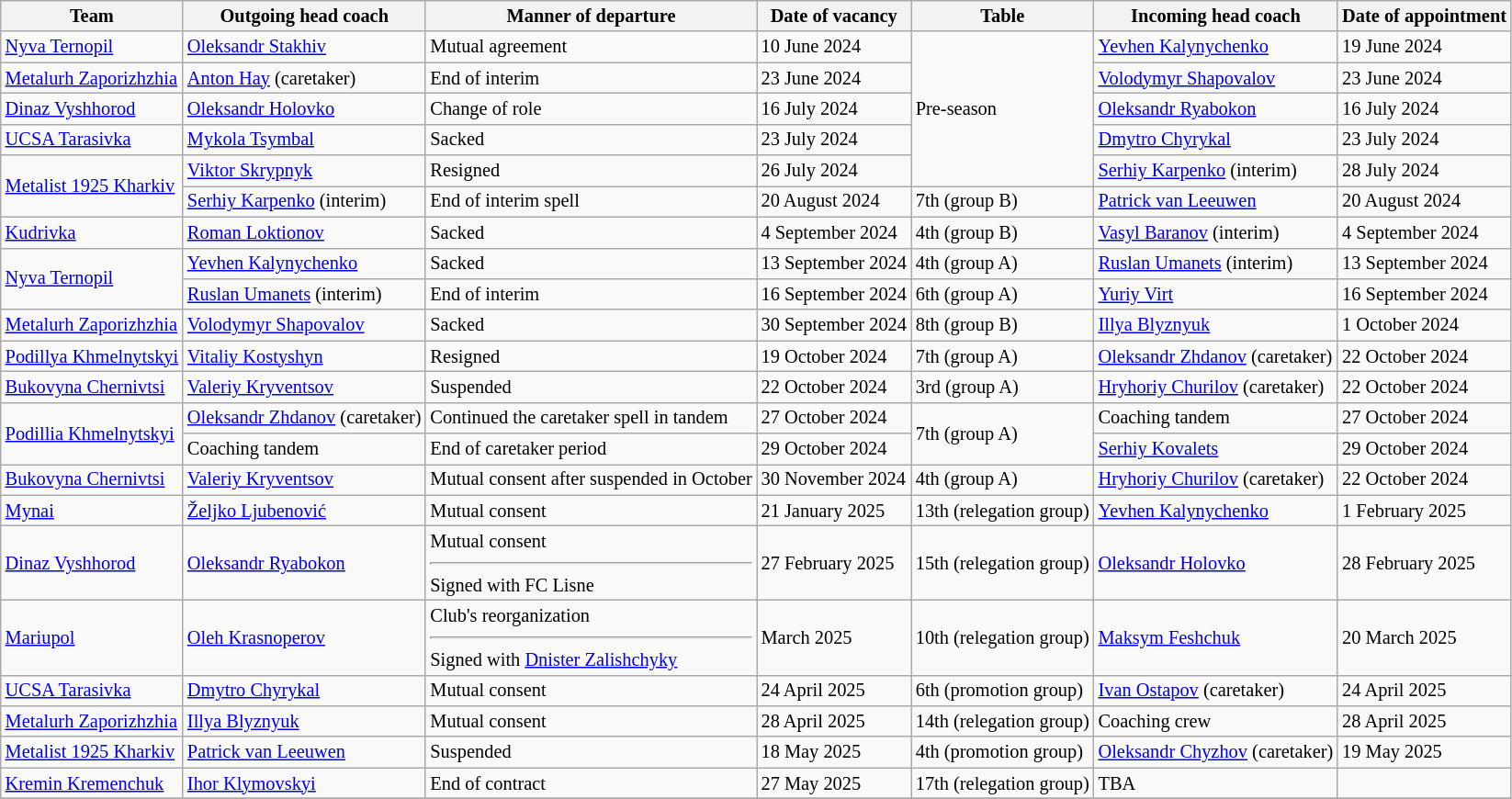<table class="wikitable sortable" style="font-size:85%">
<tr>
<th>Team</th>
<th>Outgoing head coach</th>
<th>Manner of departure</th>
<th>Date of vacancy</th>
<th>Table</th>
<th>Incoming head coach</th>
<th>Date of appointment</th>
</tr>
<tr>
<td><a href='#'>Nyva Ternopil</a></td>
<td><a href='#'>Oleksandr Stakhiv</a></td>
<td>Mutual agreement</td>
<td>10 June 2024</td>
<td rowspan=5>Pre-season</td>
<td><a href='#'>Yevhen Kalynychenko</a></td>
<td>19 June 2024</td>
</tr>
<tr>
<td><a href='#'>Metalurh Zaporizhzhia</a></td>
<td><a href='#'>Anton Hay</a> (caretaker)</td>
<td>End of interim</td>
<td>23 June 2024</td>
<td><a href='#'>Volodymyr Shapovalov</a></td>
<td>23 June 2024</td>
</tr>
<tr>
<td><a href='#'>Dinaz Vyshhorod</a></td>
<td><a href='#'>Oleksandr Holovko</a></td>
<td>Change of role</td>
<td>16 July 2024</td>
<td><a href='#'>Oleksandr Ryabokon</a></td>
<td>16 July 2024</td>
</tr>
<tr>
<td><a href='#'>UCSA Tarasivka</a></td>
<td><a href='#'>Mykola Tsymbal</a></td>
<td>Sacked</td>
<td>23 July 2024</td>
<td><a href='#'>Dmytro Chyrykal</a></td>
<td>23 July 2024</td>
</tr>
<tr>
<td rowspan=2><a href='#'>Metalist 1925 Kharkiv</a></td>
<td><a href='#'>Viktor Skrypnyk</a></td>
<td>Resigned</td>
<td>26 July 2024</td>
<td><a href='#'>Serhiy Karpenko</a> (interim)</td>
<td>28 July 2024</td>
</tr>
<tr>
<td><a href='#'>Serhiy Karpenko</a> (interim)</td>
<td>End of interim spell</td>
<td>20 August 2024</td>
<td>7th (group B)</td>
<td> <a href='#'>Patrick van Leeuwen</a></td>
<td>20 August 2024</td>
</tr>
<tr>
<td><a href='#'>Kudrivka</a></td>
<td><a href='#'>Roman Loktionov</a></td>
<td>Sacked</td>
<td>4 September 2024</td>
<td>4th (group B)</td>
<td><a href='#'>Vasyl Baranov</a> (interim)</td>
<td>4 September 2024</td>
</tr>
<tr>
<td rowspan=2><a href='#'>Nyva Ternopil</a></td>
<td><a href='#'>Yevhen Kalynychenko</a></td>
<td>Sacked</td>
<td>13 September 2024</td>
<td>4th (group A)</td>
<td><a href='#'>Ruslan Umanets</a> (interim)</td>
<td>13 September 2024</td>
</tr>
<tr>
<td><a href='#'>Ruslan Umanets</a> (interim)</td>
<td>End of interim</td>
<td>16 September 2024</td>
<td>6th (group A)</td>
<td><a href='#'>Yuriy Virt</a></td>
<td>16 September 2024</td>
</tr>
<tr>
<td><a href='#'>Metalurh Zaporizhzhia</a></td>
<td><a href='#'>Volodymyr Shapovalov</a></td>
<td>Sacked</td>
<td>30 September 2024</td>
<td>8th (group B)</td>
<td><a href='#'>Illya Blyznyuk</a></td>
<td>1 October 2024</td>
</tr>
<tr>
<td><a href='#'>Podillya Khmelnytskyi</a></td>
<td><a href='#'>Vitaliy Kostyshyn</a></td>
<td>Resigned</td>
<td>19 October 2024</td>
<td>7th (group A)</td>
<td><a href='#'>Oleksandr Zhdanov</a> (caretaker)</td>
<td>22 October 2024</td>
</tr>
<tr>
<td><a href='#'>Bukovyna Chernivtsi</a></td>
<td><a href='#'>Valeriy Kryventsov</a></td>
<td>Suspended</td>
<td>22 October 2024</td>
<td>3rd (group A)</td>
<td><a href='#'>Hryhoriy Churilov</a> (caretaker)</td>
<td>22 October 2024</td>
</tr>
<tr>
<td rowspan=2><a href='#'>Podillia Khmelnytskyi</a></td>
<td><a href='#'>Oleksandr Zhdanov</a> (caretaker)</td>
<td>Continued the caretaker spell in tandem</td>
<td>27 October 2024</td>
<td rowspan=2>7th (group A)</td>
<td>Coaching tandem</td>
<td>27 October 2024</td>
</tr>
<tr>
<td>Coaching tandem</td>
<td>End of caretaker period</td>
<td>29 October 2024</td>
<td><a href='#'>Serhiy Kovalets</a></td>
<td>29 October 2024</td>
</tr>
<tr>
<td><a href='#'>Bukovyna Chernivtsi</a></td>
<td><a href='#'>Valeriy Kryventsov</a></td>
<td>Mutual consent after suspended in October</td>
<td>30 November 2024</td>
<td>4th (group A)</td>
<td><a href='#'>Hryhoriy Churilov</a> (caretaker)</td>
<td>22 October 2024</td>
</tr>
<tr>
<td><a href='#'>Mynai</a></td>
<td> <a href='#'>Željko Ljubenović</a></td>
<td>Mutual consent</td>
<td>21 January 2025</td>
<td>13th (relegation group)</td>
<td><a href='#'>Yevhen Kalynychenko</a></td>
<td>1 February 2025</td>
</tr>
<tr>
<td><a href='#'>Dinaz Vyshhorod</a></td>
<td><a href='#'>Oleksandr Ryabokon</a></td>
<td>Mutual consent<hr>Signed with FC Lisne</td>
<td>27 February 2025</td>
<td>15th (relegation group)</td>
<td><a href='#'>Oleksandr Holovko</a></td>
<td>28 February 2025</td>
</tr>
<tr>
<td><a href='#'>Mariupol</a></td>
<td><a href='#'>Oleh Krasnoperov</a></td>
<td>Club's reorganization<hr>Signed with <a href='#'>Dnister Zalishchyky</a></td>
<td>March 2025</td>
<td>10th (relegation group)</td>
<td><a href='#'>Maksym Feshchuk</a></td>
<td>20 March 2025</td>
</tr>
<tr>
<td><a href='#'>UCSA Tarasivka</a></td>
<td><a href='#'>Dmytro Chyrykal</a></td>
<td>Mutual consent</td>
<td>24 April 2025</td>
<td>6th (promotion group)</td>
<td><a href='#'>Ivan Ostapov</a> (caretaker)</td>
<td>24 April 2025</td>
</tr>
<tr>
<td><a href='#'>Metalurh Zaporizhzhia</a></td>
<td><a href='#'>Illya Blyznyuk</a></td>
<td>Mutual consent</td>
<td>28 April 2025</td>
<td>14th (relegation group)</td>
<td>Coaching crew</td>
<td>28 April 2025</td>
</tr>
<tr>
<td><a href='#'>Metalist 1925 Kharkiv</a></td>
<td> <a href='#'>Patrick van Leeuwen</a></td>
<td>Suspended</td>
<td>18 May 2025</td>
<td>4th (promotion group)</td>
<td><a href='#'>Oleksandr Chyzhov</a> (caretaker)</td>
<td>19 May 2025</td>
</tr>
<tr>
<td><a href='#'>Kremin Kremenchuk</a></td>
<td><a href='#'>Ihor Klymovskyi</a></td>
<td>End of contract</td>
<td>27 May 2025</td>
<td>17th (relegation group)</td>
<td>TBA</td>
<td></td>
</tr>
<tr>
</tr>
</table>
